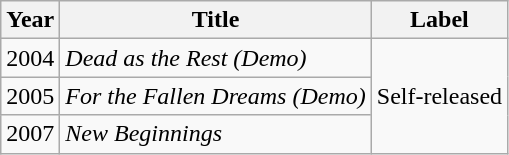<table class="wikitable">
<tr>
<th>Year</th>
<th>Title</th>
<th>Label</th>
</tr>
<tr>
<td>2004</td>
<td><em>Dead as the Rest (Demo)</em></td>
<td rowspan="3">Self-released</td>
</tr>
<tr>
<td>2005</td>
<td><em>For the Fallen Dreams (Demo)</em></td>
</tr>
<tr>
<td>2007</td>
<td><em>New Beginnings</em></td>
</tr>
</table>
